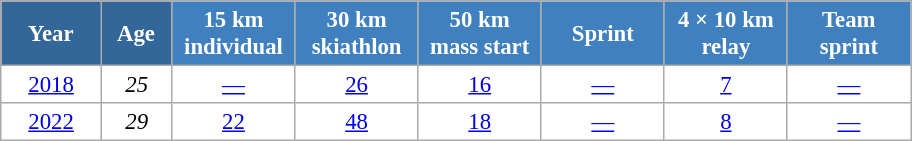<table class="wikitable" style="font-size:95%; text-align:center; border:grey solid 1px; border-collapse:collapse; background:#ffffff;">
<tr>
<th style="background-color:#369; color:white; width:60px;"> Year </th>
<th style="background-color:#369; color:white; width:40px;"> Age </th>
<th style="background-color:#4180be; color:white; width:75px;"> 15 km <br> individual </th>
<th style="background-color:#4180be; color:white; width:75px;"> 30 km <br> skiathlon </th>
<th style="background-color:#4180be; color:white; width:75px;"> 50 km <br> mass start </th>
<th style="background-color:#4180be; color:white; width:75px;"> Sprint </th>
<th style="background-color:#4180be; color:white; width:75px;"> 4 × 10 km <br> relay </th>
<th style="background-color:#4180be; color:white; width:75px;"> Team <br> sprint </th>
</tr>
<tr>
<td><a href='#'>2018</a></td>
<td><em>25</em></td>
<td><a href='#'>—</a></td>
<td><a href='#'>26</a></td>
<td><a href='#'>16</a></td>
<td><a href='#'>—</a></td>
<td><a href='#'>7</a></td>
<td><a href='#'>—</a></td>
</tr>
<tr>
<td><a href='#'>2022</a></td>
<td><em>29</em></td>
<td><a href='#'>22</a></td>
<td><a href='#'>48</a></td>
<td><a href='#'>18</a></td>
<td><a href='#'>—</a></td>
<td><a href='#'>8</a></td>
<td><a href='#'>—</a></td>
</tr>
</table>
